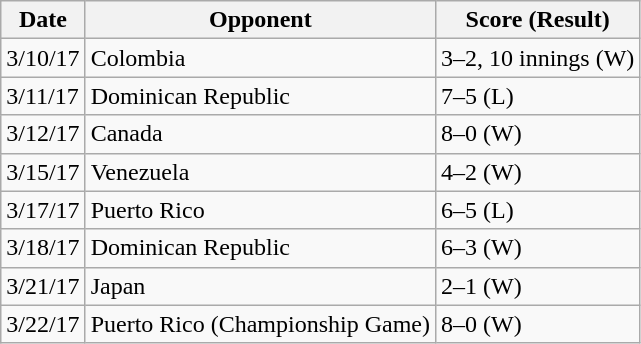<table class="wikitable">
<tr>
<th>Date</th>
<th>Opponent</th>
<th>Score (Result)</th>
</tr>
<tr>
<td>3/10/17</td>
<td>Colombia</td>
<td>3–2, 10 innings (W)</td>
</tr>
<tr>
<td>3/11/17</td>
<td>Dominican Republic</td>
<td>7–5 (L)</td>
</tr>
<tr>
<td>3/12/17</td>
<td>Canada</td>
<td>8–0 (W)</td>
</tr>
<tr>
<td>3/15/17</td>
<td>Venezuela</td>
<td>4–2 (W)</td>
</tr>
<tr>
<td>3/17/17</td>
<td>Puerto Rico</td>
<td>6–5 (L)</td>
</tr>
<tr>
<td>3/18/17</td>
<td>Dominican Republic</td>
<td>6–3 (W)</td>
</tr>
<tr>
<td>3/21/17</td>
<td>Japan</td>
<td>2–1 (W)</td>
</tr>
<tr>
<td>3/22/17</td>
<td>Puerto Rico (Championship Game)</td>
<td>8–0 (W)</td>
</tr>
</table>
